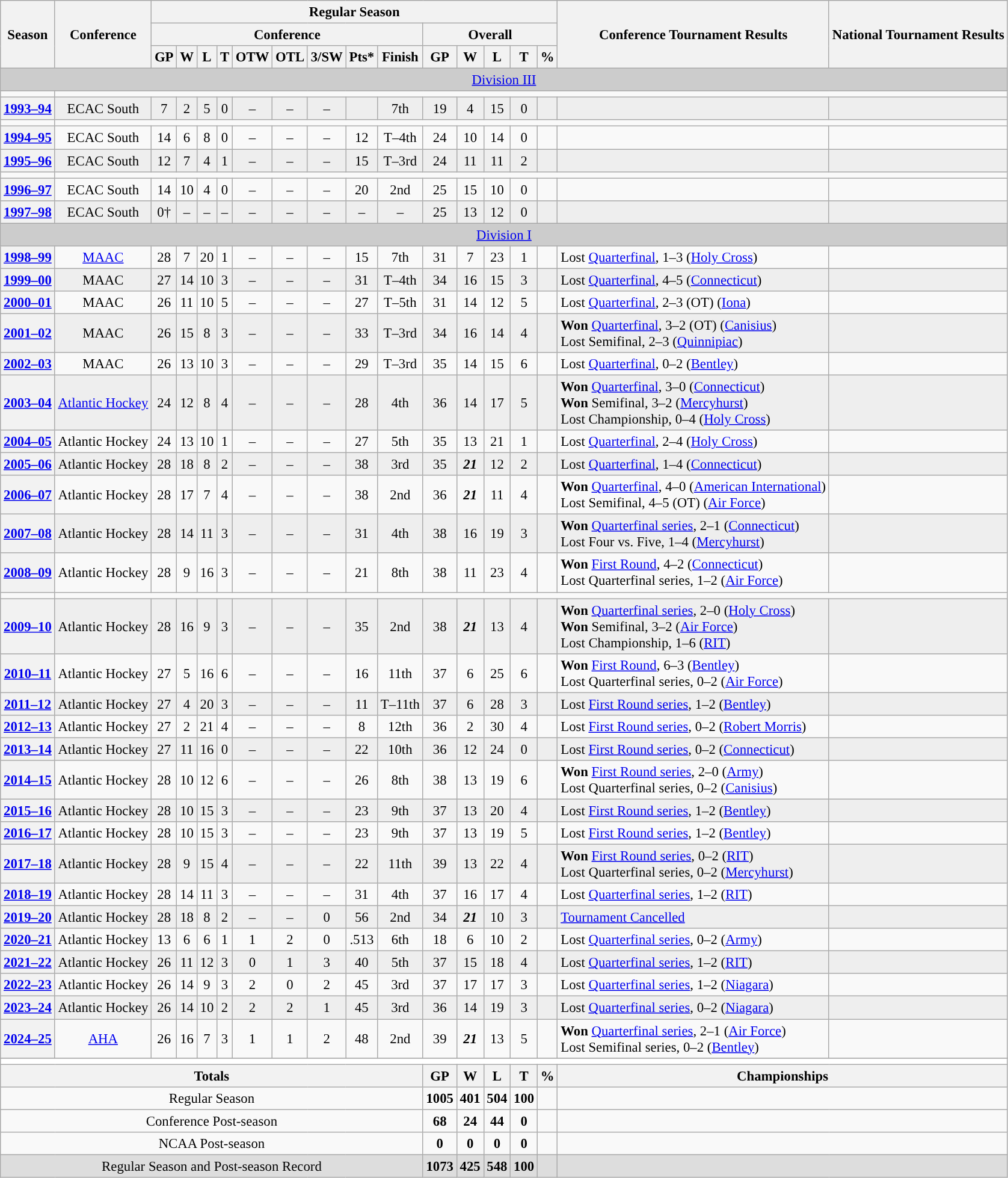<table class="wikitable" style="text-align: center; font-size: 95%">
<tr>
<th rowspan="3">Season</th>
<th rowspan="3">Conference</th>
<th colspan="14">Regular Season</th>
<th rowspan="3">Conference Tournament Results</th>
<th rowspan="3">National Tournament Results</th>
</tr>
<tr>
<th colspan="9">Conference</th>
<th colspan="5">Overall</th>
</tr>
<tr>
<th>GP</th>
<th>W</th>
<th>L</th>
<th>T</th>
<th>OTW</th>
<th>OTL</th>
<th>3/SW</th>
<th>Pts*</th>
<th>Finish</th>
<th>GP</th>
<th>W</th>
<th>L</th>
<th>T</th>
<th>%</th>
</tr>
<tr>
<td style="background:#cccccc;" colspan="18"><a href='#'>Division III</a></td>
</tr>
<tr>
<td><a href='#'></a> </td>
</tr>
<tr bgcolor=eeeeee>
<th><a href='#'>1993–94</a></th>
<td>ECAC South</td>
<td>7</td>
<td>2</td>
<td>5</td>
<td>0</td>
<td>–</td>
<td>–</td>
<td>–</td>
<td></td>
<td>7th</td>
<td>19</td>
<td>4</td>
<td>15</td>
<td>0</td>
<td></td>
<td align="left"></td>
<td align="left"></td>
</tr>
<tr>
<td><a href='#'></a> </td>
</tr>
<tr>
<th><a href='#'>1994–95</a></th>
<td>ECAC South</td>
<td>14</td>
<td>6</td>
<td>8</td>
<td>0</td>
<td>–</td>
<td>–</td>
<td>–</td>
<td>12</td>
<td>T–4th</td>
<td>24</td>
<td>10</td>
<td>14</td>
<td>0</td>
<td></td>
<td align="left"></td>
<td align="left"></td>
</tr>
<tr bgcolor=eeeeee>
<th><a href='#'>1995–96</a></th>
<td>ECAC South</td>
<td>12</td>
<td>7</td>
<td>4</td>
<td>1</td>
<td>–</td>
<td>–</td>
<td>–</td>
<td>15</td>
<td>T–3rd</td>
<td>24</td>
<td>11</td>
<td>11</td>
<td>2</td>
<td></td>
<td align="left"></td>
<td align="left"></td>
</tr>
<tr>
<td><a href='#'></a> </td>
</tr>
<tr>
<th><a href='#'>1996–97</a></th>
<td>ECAC South</td>
<td>14</td>
<td>10</td>
<td>4</td>
<td>0</td>
<td>–</td>
<td>–</td>
<td>–</td>
<td>20</td>
<td>2nd</td>
<td>25</td>
<td>15</td>
<td>10</td>
<td>0</td>
<td></td>
<td align="left"></td>
<td align="left"></td>
</tr>
<tr bgcolor=eeeeee>
<th><a href='#'>1997–98</a></th>
<td>ECAC South</td>
<td>0†</td>
<td>–</td>
<td>–</td>
<td>–</td>
<td>–</td>
<td>–</td>
<td>–</td>
<td>–</td>
<td>–</td>
<td>25</td>
<td>13</td>
<td>12</td>
<td>0</td>
<td></td>
<td align="left"></td>
<td align="left"></td>
</tr>
<tr>
<td style="background:#cccccc;" colspan="18"><a href='#'>Division I</a></td>
</tr>
<tr>
<th><a href='#'>1998–99</a></th>
<td><a href='#'>MAAC</a></td>
<td>28</td>
<td>7</td>
<td>20</td>
<td>1</td>
<td>–</td>
<td>–</td>
<td>–</td>
<td>15</td>
<td>7th</td>
<td>31</td>
<td>7</td>
<td>23</td>
<td>1</td>
<td></td>
<td align="left">Lost <a href='#'>Quarterfinal</a>, 1–3 (<a href='#'>Holy Cross</a>)</td>
<td align="left"></td>
</tr>
<tr bgcolor=eeeeee>
<th><a href='#'>1999–00</a></th>
<td>MAAC</td>
<td>27</td>
<td>14</td>
<td>10</td>
<td>3</td>
<td>–</td>
<td>–</td>
<td>–</td>
<td>31</td>
<td>T–4th</td>
<td>34</td>
<td>16</td>
<td>15</td>
<td>3</td>
<td></td>
<td align="left">Lost <a href='#'>Quarterfinal</a>, 4–5 (<a href='#'>Connecticut</a>)</td>
<td align="left"></td>
</tr>
<tr>
<th><a href='#'>2000–01</a></th>
<td>MAAC</td>
<td>26</td>
<td>11</td>
<td>10</td>
<td>5</td>
<td>–</td>
<td>–</td>
<td>–</td>
<td>27</td>
<td>T–5th</td>
<td>31</td>
<td>14</td>
<td>12</td>
<td>5</td>
<td></td>
<td align="left">Lost <a href='#'>Quarterfinal</a>, 2–3 (OT) (<a href='#'>Iona</a>)</td>
<td align="left"></td>
</tr>
<tr bgcolor=eeeeee>
<th><a href='#'>2001–02</a></th>
<td>MAAC</td>
<td>26</td>
<td>15</td>
<td>8</td>
<td>3</td>
<td>–</td>
<td>–</td>
<td>–</td>
<td>33</td>
<td>T–3rd</td>
<td>34</td>
<td>16</td>
<td>14</td>
<td>4</td>
<td></td>
<td align="left"><strong>Won</strong> <a href='#'>Quarterfinal</a>, 3–2 (OT) (<a href='#'>Canisius</a>)<br>Lost Semifinal, 2–3 (<a href='#'>Quinnipiac</a>)</td>
<td align="left"></td>
</tr>
<tr>
<th><a href='#'>2002–03</a></th>
<td>MAAC</td>
<td>26</td>
<td>13</td>
<td>10</td>
<td>3</td>
<td>–</td>
<td>–</td>
<td>–</td>
<td>29</td>
<td>T–3rd</td>
<td>35</td>
<td>14</td>
<td>15</td>
<td>6</td>
<td></td>
<td align="left">Lost <a href='#'>Quarterfinal</a>, 0–2 (<a href='#'>Bentley</a>)</td>
<td align="left"></td>
</tr>
<tr bgcolor=eeeeee>
<th><a href='#'>2003–04</a></th>
<td><a href='#'>Atlantic Hockey</a></td>
<td>24</td>
<td>12</td>
<td>8</td>
<td>4</td>
<td>–</td>
<td>–</td>
<td>–</td>
<td>28</td>
<td>4th</td>
<td>36</td>
<td>14</td>
<td>17</td>
<td>5</td>
<td></td>
<td align="left"><strong>Won</strong> <a href='#'>Quarterfinal</a>, 3–0 (<a href='#'>Connecticut</a>)<br><strong>Won</strong> Semifinal, 3–2 (<a href='#'>Mercyhurst</a>)<br>Lost Championship, 0–4 (<a href='#'>Holy Cross</a>)</td>
<td align="left"></td>
</tr>
<tr>
<th><a href='#'>2004–05</a></th>
<td>Atlantic Hockey</td>
<td>24</td>
<td>13</td>
<td>10</td>
<td>1</td>
<td>–</td>
<td>–</td>
<td>–</td>
<td>27</td>
<td>5th</td>
<td>35</td>
<td>13</td>
<td>21</td>
<td>1</td>
<td></td>
<td align="left">Lost <a href='#'>Quarterfinal</a>, 2–4 (<a href='#'>Holy Cross</a>)</td>
<td align="left"></td>
</tr>
<tr bgcolor=eeeeee>
<th><a href='#'>2005–06</a></th>
<td>Atlantic Hockey</td>
<td>28</td>
<td>18</td>
<td>8</td>
<td>2</td>
<td>–</td>
<td>–</td>
<td>–</td>
<td>38</td>
<td>3rd</td>
<td>35</td>
<td><strong><em>21</em></strong></td>
<td>12</td>
<td>2</td>
<td></td>
<td align="left">Lost <a href='#'>Quarterfinal</a>, 1–4 (<a href='#'>Connecticut</a>)</td>
<td align="left"></td>
</tr>
<tr>
<th><a href='#'>2006–07</a></th>
<td>Atlantic Hockey</td>
<td>28</td>
<td>17</td>
<td>7</td>
<td>4</td>
<td>–</td>
<td>–</td>
<td>–</td>
<td>38</td>
<td>2nd</td>
<td>36</td>
<td><strong><em>21</em></strong></td>
<td>11</td>
<td>4</td>
<td></td>
<td align="left"><strong>Won</strong> <a href='#'>Quarterfinal</a>, 4–0 (<a href='#'>American International</a>)<br>Lost Semifinal, 4–5 (OT) (<a href='#'>Air Force</a>)</td>
<td align="left"></td>
</tr>
<tr bgcolor=eeeeee>
<th><a href='#'>2007–08</a></th>
<td>Atlantic Hockey</td>
<td>28</td>
<td>14</td>
<td>11</td>
<td>3</td>
<td>–</td>
<td>–</td>
<td>–</td>
<td>31</td>
<td>4th</td>
<td>38</td>
<td>16</td>
<td>19</td>
<td>3</td>
<td></td>
<td align="left"><strong>Won</strong> <a href='#'>Quarterfinal series</a>, 2–1 (<a href='#'>Connecticut</a>)<br>Lost Four vs. Five, 1–4 (<a href='#'>Mercyhurst</a>)</td>
<td align="left"></td>
</tr>
<tr>
<th><a href='#'>2008–09</a></th>
<td>Atlantic Hockey</td>
<td>28</td>
<td>9</td>
<td>16</td>
<td>3</td>
<td>–</td>
<td>–</td>
<td>–</td>
<td>21</td>
<td>8th</td>
<td>38</td>
<td>11</td>
<td>23</td>
<td>4</td>
<td></td>
<td align="left"><strong>Won</strong> <a href='#'>First Round</a>, 4–2 (<a href='#'>Connecticut</a>)<br>Lost Quarterfinal series, 1–2 (<a href='#'>Air Force</a>)</td>
<td align="left"></td>
</tr>
<tr>
<td><a href='#'></a> </td>
</tr>
<tr bgcolor=eeeeee>
<th><a href='#'>2009–10</a></th>
<td>Atlantic Hockey</td>
<td>28</td>
<td>16</td>
<td>9</td>
<td>3</td>
<td>–</td>
<td>–</td>
<td>–</td>
<td>35</td>
<td>2nd</td>
<td>38</td>
<td><strong><em>21</em></strong></td>
<td>13</td>
<td>4</td>
<td></td>
<td align="left"><strong>Won</strong> <a href='#'>Quarterfinal series</a>, 2–0 (<a href='#'>Holy Cross</a>)<br><strong>Won</strong> Semifinal, 3–2 (<a href='#'>Air Force</a>)<br>Lost Championship, 1–6 (<a href='#'>RIT</a>)</td>
<td align="left"></td>
</tr>
<tr>
<th><a href='#'>2010–11</a></th>
<td>Atlantic Hockey</td>
<td>27</td>
<td>5</td>
<td>16</td>
<td>6</td>
<td>–</td>
<td>–</td>
<td>–</td>
<td>16</td>
<td>11th</td>
<td>37</td>
<td>6</td>
<td>25</td>
<td>6</td>
<td></td>
<td align="left"><strong>Won</strong> <a href='#'>First Round</a>, 6–3 (<a href='#'>Bentley</a>)<br>Lost Quarterfinal series, 0–2 (<a href='#'>Air Force</a>)</td>
<td align="left"></td>
</tr>
<tr bgcolor=eeeeee>
<th><a href='#'>2011–12</a></th>
<td>Atlantic Hockey</td>
<td>27</td>
<td>4</td>
<td>20</td>
<td>3</td>
<td>–</td>
<td>–</td>
<td>–</td>
<td>11</td>
<td>T–11th</td>
<td>37</td>
<td>6</td>
<td>28</td>
<td>3</td>
<td></td>
<td align="left">Lost <a href='#'>First Round series</a>, 1–2 (<a href='#'>Bentley</a>)</td>
<td align="left"></td>
</tr>
<tr>
<th><a href='#'>2012–13</a></th>
<td>Atlantic Hockey</td>
<td>27</td>
<td>2</td>
<td>21</td>
<td>4</td>
<td>–</td>
<td>–</td>
<td>–</td>
<td>8</td>
<td>12th</td>
<td>36</td>
<td>2</td>
<td>30</td>
<td>4</td>
<td></td>
<td align="left">Lost <a href='#'>First Round series</a>, 0–2 (<a href='#'>Robert Morris</a>)</td>
<td align="left"></td>
</tr>
<tr bgcolor=eeeeee>
<th><a href='#'>2013–14</a></th>
<td>Atlantic Hockey</td>
<td>27</td>
<td>11</td>
<td>16</td>
<td>0</td>
<td>–</td>
<td>–</td>
<td>–</td>
<td>22</td>
<td>10th</td>
<td>36</td>
<td>12</td>
<td>24</td>
<td>0</td>
<td></td>
<td align="left">Lost <a href='#'>First Round series</a>, 0–2 (<a href='#'>Connecticut</a>)</td>
<td align="left"></td>
</tr>
<tr>
<th><a href='#'>2014–15</a></th>
<td>Atlantic Hockey</td>
<td>28</td>
<td>10</td>
<td>12</td>
<td>6</td>
<td>–</td>
<td>–</td>
<td>–</td>
<td>26</td>
<td>8th</td>
<td>38</td>
<td>13</td>
<td>19</td>
<td>6</td>
<td></td>
<td align="left"><strong>Won</strong> <a href='#'>First Round series</a>, 2–0 (<a href='#'>Army</a>)<br>Lost Quarterfinal series, 0–2 (<a href='#'>Canisius</a>)</td>
<td align="left"></td>
</tr>
<tr bgcolor=eeeeee>
<th><a href='#'>2015–16</a></th>
<td>Atlantic Hockey</td>
<td>28</td>
<td>10</td>
<td>15</td>
<td>3</td>
<td>–</td>
<td>–</td>
<td>–</td>
<td>23</td>
<td>9th</td>
<td>37</td>
<td>13</td>
<td>20</td>
<td>4</td>
<td></td>
<td align="left">Lost <a href='#'>First Round series</a>, 1–2 (<a href='#'>Bentley</a>)</td>
<td align="left"></td>
</tr>
<tr>
<th><a href='#'>2016–17</a></th>
<td>Atlantic Hockey</td>
<td>28</td>
<td>10</td>
<td>15</td>
<td>3</td>
<td>–</td>
<td>–</td>
<td>–</td>
<td>23</td>
<td>9th</td>
<td>37</td>
<td>13</td>
<td>19</td>
<td>5</td>
<td></td>
<td align="left">Lost <a href='#'>First Round series</a>, 1–2 (<a href='#'>Bentley</a>)</td>
<td align="left"></td>
</tr>
<tr bgcolor=eeeeee>
<th><a href='#'>2017–18</a></th>
<td>Atlantic Hockey</td>
<td>28</td>
<td>9</td>
<td>15</td>
<td>4</td>
<td>–</td>
<td>–</td>
<td>–</td>
<td>22</td>
<td>11th</td>
<td>39</td>
<td>13</td>
<td>22</td>
<td>4</td>
<td></td>
<td align="left"><strong>Won</strong> <a href='#'>First Round series</a>, 0–2 (<a href='#'>RIT</a>)<br>Lost Quarterfinal series, 0–2 (<a href='#'>Mercyhurst</a>)</td>
<td align="left"></td>
</tr>
<tr>
<th><a href='#'>2018–19</a></th>
<td>Atlantic Hockey</td>
<td>28</td>
<td>14</td>
<td>11</td>
<td>3</td>
<td>–</td>
<td>–</td>
<td>–</td>
<td>31</td>
<td>4th</td>
<td>37</td>
<td>16</td>
<td>17</td>
<td>4</td>
<td></td>
<td align="left">Lost <a href='#'>Quarterfinal series</a>, 1–2 (<a href='#'>RIT</a>)</td>
<td align="left"></td>
</tr>
<tr bgcolor=eeeeee>
<th><a href='#'>2019–20</a></th>
<td>Atlantic Hockey</td>
<td>28</td>
<td>18</td>
<td>8</td>
<td>2</td>
<td>–</td>
<td>–</td>
<td>0</td>
<td>56</td>
<td>2nd</td>
<td>34</td>
<td><strong><em>21</em></strong></td>
<td>10</td>
<td>3</td>
<td><strong><em></em></strong></td>
<td align="left"><a href='#'>Tournament Cancelled</a></td>
<td align="left"></td>
</tr>
<tr>
<th><a href='#'>2020–21</a></th>
<td>Atlantic Hockey</td>
<td>13</td>
<td>6</td>
<td>6</td>
<td>1</td>
<td>1</td>
<td>2</td>
<td>0</td>
<td>.513</td>
<td>6th</td>
<td>18</td>
<td>6</td>
<td>10</td>
<td>2</td>
<td></td>
<td align="left">Lost <a href='#'>Quarterfinal series</a>, 0–2 (<a href='#'>Army</a>)</td>
<td align="left"></td>
</tr>
<tr bgcolor=eeeeee>
<th><a href='#'>2021–22</a></th>
<td>Atlantic Hockey</td>
<td>26</td>
<td>11</td>
<td>12</td>
<td>3</td>
<td>0</td>
<td>1</td>
<td>3</td>
<td>40</td>
<td>5th</td>
<td>37</td>
<td>15</td>
<td>18</td>
<td>4</td>
<td></td>
<td align="left">Lost <a href='#'>Quarterfinal series</a>, 1–2 (<a href='#'>RIT</a>)</td>
<td align="left"></td>
</tr>
<tr bgcolor=>
<th><a href='#'>2022–23</a></th>
<td>Atlantic Hockey</td>
<td>26</td>
<td>14</td>
<td>9</td>
<td>3</td>
<td>2</td>
<td>0</td>
<td>2</td>
<td>45</td>
<td>3rd</td>
<td>37</td>
<td>17</td>
<td>17</td>
<td>3</td>
<td></td>
<td align="left">Lost <a href='#'>Quarterfinal series</a>, 1–2 (<a href='#'>Niagara</a>)</td>
<td align="left"></td>
</tr>
<tr bgcolor=eeeeee>
<th><a href='#'>2023–24</a></th>
<td>Atlantic Hockey</td>
<td>26</td>
<td>14</td>
<td>10</td>
<td>2</td>
<td>2</td>
<td>2</td>
<td>1</td>
<td>45</td>
<td>3rd</td>
<td>36</td>
<td>14</td>
<td>19</td>
<td>3</td>
<td></td>
<td align="left">Lost <a href='#'>Quarterfinal series</a>, 0–2 (<a href='#'>Niagara</a>)</td>
<td align="left"></td>
</tr>
<tr>
<th><a href='#'>2024–25</a></th>
<td><a href='#'>AHA</a></td>
<td>26</td>
<td>16</td>
<td>7</td>
<td>3</td>
<td>1</td>
<td>1</td>
<td>2</td>
<td>48</td>
<td>2nd</td>
<td>39</td>
<td><strong><em>21</em></strong></td>
<td>13</td>
<td>5</td>
<td></td>
<td align="left"><strong>Won</strong> <a href='#'>Quarterfinal series</a>, 2–1 (<a href='#'>Air Force</a>)<br>Lost Semifinal series, 0–2 (<a href='#'>Bentley</a>)</td>
<td align="left"></td>
</tr>
<tr>
</tr>
<tr ->
</tr>
<tr>
<td colspan="18" style="background:#fff;"></td>
</tr>
<tr>
<th colspan="11">Totals</th>
<th>GP</th>
<th>W</th>
<th>L</th>
<th>T</th>
<th>%</th>
<th colspan="2">Championships</th>
</tr>
<tr>
<td colspan="11">Regular Season</td>
<td><strong>1005</strong></td>
<td><strong>401</strong></td>
<td><strong>504</strong></td>
<td><strong>100</strong></td>
<td><strong></strong></td>
<td colspan="2" align="left"></td>
</tr>
<tr>
<td colspan="11">Conference Post-season</td>
<td><strong>68</strong></td>
<td><strong>24</strong></td>
<td><strong>44</strong></td>
<td><strong>0</strong></td>
<td><strong></strong></td>
<td colspan="2" align="left"></td>
</tr>
<tr>
<td colspan="11">NCAA Post-season</td>
<td><strong>0</strong></td>
<td><strong>0</strong></td>
<td><strong>0</strong></td>
<td><strong>0</strong></td>
<td><strong></strong></td>
<td colspan="2" align="left"></td>
</tr>
<tr bgcolor=dddddd>
<td colspan="11">Regular Season and Post-season Record</td>
<td><strong>1073</strong></td>
<td><strong>425</strong></td>
<td><strong>548</strong></td>
<td><strong>100</strong></td>
<td><strong></strong></td>
<td colspan="2" align="left"></td>
</tr>
</table>
